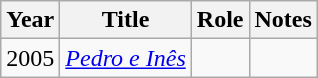<table class="wikitable sortable">
<tr>
<th>Year</th>
<th>Title</th>
<th>Role</th>
<th class="unsortable">Notes</th>
</tr>
<tr>
<td>2005</td>
<td><em><a href='#'>Pedro e Inês</a></em></td>
<td></td>
<td></td>
</tr>
</table>
